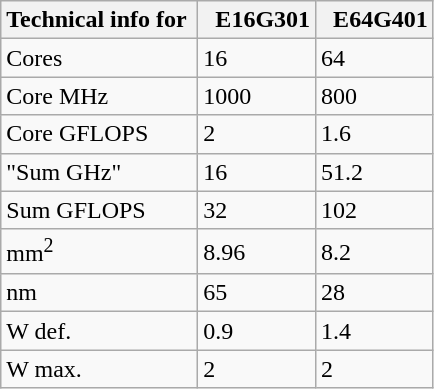<table class="wikitable">
<tr>
<th>Technical info for </th>
<th>  E16G301</th>
<th>  E64G401</th>
</tr>
<tr>
<td>Cores</td>
<td>16</td>
<td>64</td>
</tr>
<tr>
<td>Core MHz</td>
<td>1000</td>
<td>800</td>
</tr>
<tr>
<td>Core GFLOPS</td>
<td>2</td>
<td>1.6</td>
</tr>
<tr>
<td>"Sum GHz"</td>
<td>16</td>
<td>51.2</td>
</tr>
<tr>
<td>Sum GFLOPS</td>
<td>32</td>
<td>102</td>
</tr>
<tr>
<td>mm<sup>2</sup></td>
<td>8.96</td>
<td>8.2</td>
</tr>
<tr>
<td>nm</td>
<td>65</td>
<td>28</td>
</tr>
<tr>
<td>W def.</td>
<td>0.9</td>
<td>1.4</td>
</tr>
<tr>
<td>W max.</td>
<td>2</td>
<td>2</td>
</tr>
</table>
